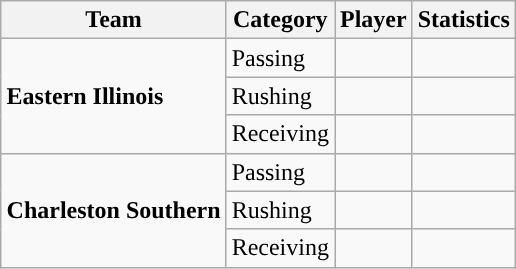<table class="wikitable" style="float: right;">
<tr>
<th>Team</th>
<th>Category</th>
<th>Player</th>
<th>Statistics</th>
</tr>
<tr>
<td rowspan=3><strong>Eastern Illinois</strong></td>
<td>Passing</td>
<td></td>
<td></td>
</tr>
<tr>
<td>Rushing</td>
<td></td>
<td></td>
</tr>
<tr>
<td>Receiving</td>
<td></td>
<td></td>
</tr>
<tr>
<td rowspan=3><strong>Charleston Southern</strong></td>
<td>Passing</td>
<td></td>
<td></td>
</tr>
<tr>
<td>Rushing</td>
<td></td>
<td></td>
</tr>
<tr>
<td>Receiving</td>
<td></td>
<td></td>
</tr>
</table>
